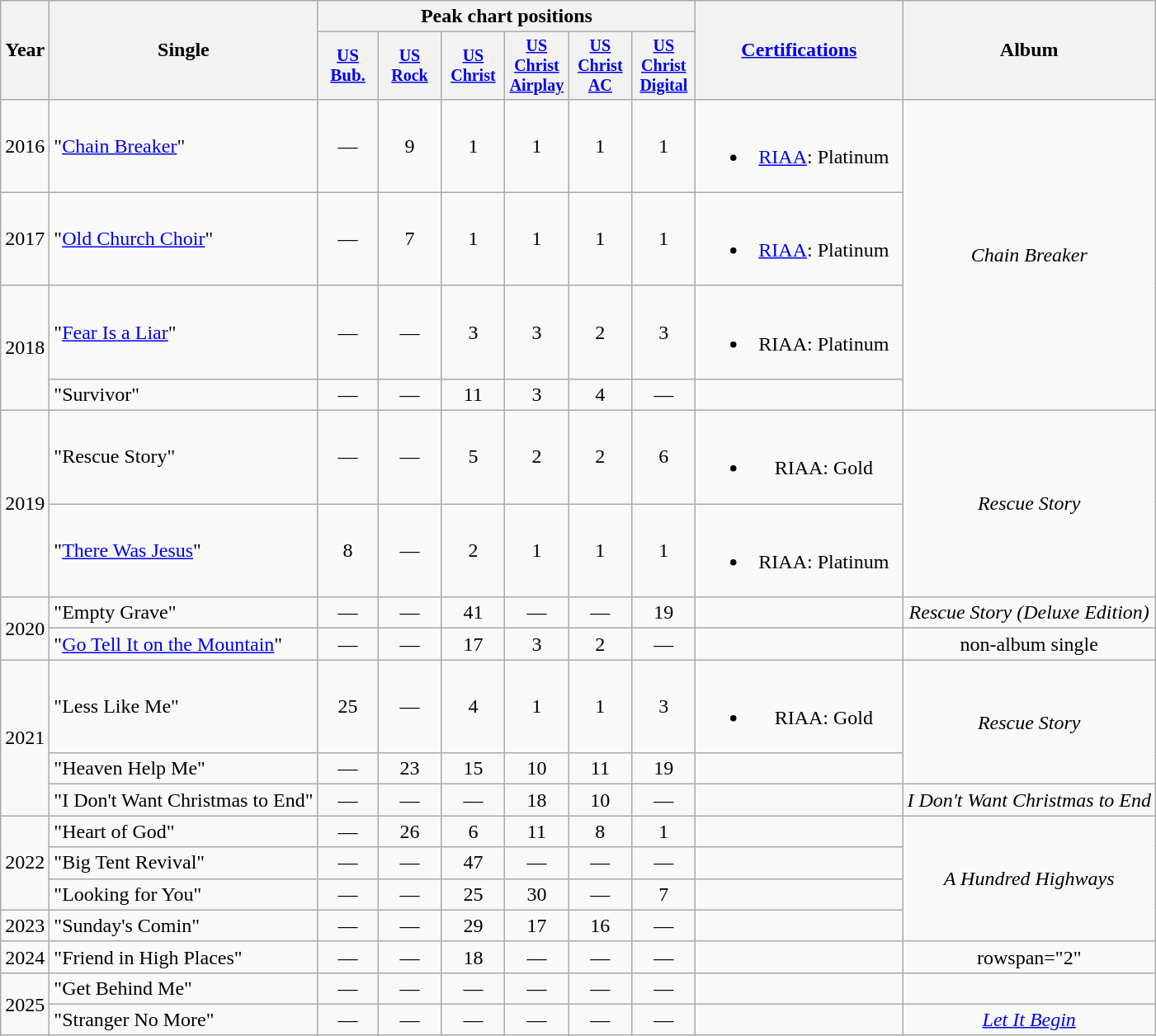<table class="wikitable" style="text-align:center;">
<tr>
<th rowspan="2">Year</th>
<th rowspan="2">Single</th>
<th scope="col" colspan="6">Peak chart positions</th>
<th scope="col" rowspan="2" style="width:10em;"><a href='#'>Certifications</a></th>
<th scope="col" rowspan="2">Album</th>
</tr>
<tr style="font-size:smaller;">
<th scope="col" style="width:3em;font-size:105%;"><a href='#'>US<br>Bub.</a><br></th>
<th width="45"><a href='#'>US<br>Rock</a><br></th>
<th width="45"><a href='#'>US<br>Christ</a><br></th>
<th width="45"><a href='#'>US<br>Christ Airplay</a><br></th>
<th width="45"><a href='#'>US<br>Christ AC</a><br></th>
<th width="45"><a href='#'>US<br>Christ Digital</a><br></th>
</tr>
<tr>
<td>2016</td>
<td align="left">"<a href='#'>Chain Breaker</a>"</td>
<td>—</td>
<td>9</td>
<td>1<br></td>
<td>1</td>
<td>1</td>
<td>1</td>
<td><br><ul><li><a href='#'>RIAA</a>: Platinum</li></ul></td>
<td rowspan="4"><em>Chain Breaker</em></td>
</tr>
<tr>
<td>2017</td>
<td align="left">"<a href='#'>Old Church Choir</a>"</td>
<td>—</td>
<td>7</td>
<td>1</td>
<td>1<br></td>
<td>1</td>
<td>1</td>
<td><br><ul><li><a href='#'>RIAA</a>: Platinum</li></ul></td>
</tr>
<tr>
<td rowspan="2">2018</td>
<td align="left">"<a href='#'>Fear Is a Liar</a>"</td>
<td>—</td>
<td>—</td>
<td>3</td>
<td>3</td>
<td>2</td>
<td>3</td>
<td><br><ul><li>RIAA: Platinum</li></ul></td>
</tr>
<tr>
<td align="left">"Survivor"</td>
<td>—</td>
<td>—</td>
<td>11</td>
<td>3</td>
<td>4</td>
<td>—</td>
<td></td>
</tr>
<tr>
<td rowspan="2">2019</td>
<td align="left">"Rescue Story"</td>
<td>—</td>
<td>—</td>
<td>5</td>
<td>2</td>
<td>2</td>
<td>6</td>
<td><br><ul><li>RIAA: Gold</li></ul></td>
<td rowspan="2"><em>Rescue Story</em></td>
</tr>
<tr>
<td align="left">"<a href='#'>There Was Jesus</a>"<br></td>
<td>8</td>
<td>—</td>
<td>2</td>
<td>1</td>
<td>1</td>
<td>1</td>
<td><br><ul><li>RIAA: Platinum</li></ul></td>
</tr>
<tr>
<td rowspan="2">2020</td>
<td align="left">"Empty Grave"</td>
<td>—</td>
<td>—</td>
<td>41</td>
<td>—</td>
<td>—</td>
<td>19</td>
<td></td>
<td><em>Rescue Story (Deluxe Edition)</em></td>
</tr>
<tr>
<td align="left">"<a href='#'>Go Tell It on the Mountain</a>"</td>
<td>—</td>
<td>—</td>
<td>17</td>
<td>3</td>
<td>2</td>
<td>—</td>
<td></td>
<td>non-album single</td>
</tr>
<tr>
<td rowspan="3">2021</td>
<td align="left">"Less Like Me"</td>
<td>25</td>
<td>—</td>
<td>4</td>
<td>1<br></td>
<td>1</td>
<td>3</td>
<td><br><ul><li>RIAA: Gold</li></ul></td>
<td rowspan="2"><em>Rescue Story</em></td>
</tr>
<tr>
<td align="left">"Heaven Help Me"</td>
<td>—</td>
<td>23</td>
<td>15</td>
<td>10</td>
<td>11</td>
<td>19</td>
<td></td>
</tr>
<tr>
<td align="left">"I Don't Want Christmas to End"</td>
<td>—</td>
<td>—</td>
<td>—</td>
<td>18</td>
<td>10</td>
<td>—</td>
<td></td>
<td><em>I Don't Want Christmas to End</em></td>
</tr>
<tr>
<td rowspan="3">2022</td>
<td align="left">"Heart of God"</td>
<td>—</td>
<td>26</td>
<td>6</td>
<td>11</td>
<td>8</td>
<td>1</td>
<td></td>
<td rowspan="4"><em>A Hundred Highways</em></td>
</tr>
<tr>
<td align="left">"Big Tent Revival"</td>
<td>—</td>
<td>—</td>
<td>47</td>
<td>—</td>
<td>—</td>
<td>—</td>
<td></td>
</tr>
<tr>
<td align="left">"Looking for You"</td>
<td>—</td>
<td>—</td>
<td>25</td>
<td>30</td>
<td>—</td>
<td>7</td>
<td></td>
</tr>
<tr>
<td>2023</td>
<td align="left">"Sunday's Comin"</td>
<td>—</td>
<td>—</td>
<td>29</td>
<td>17</td>
<td>16</td>
<td>—</td>
<td></td>
</tr>
<tr>
<td>2024</td>
<td align="left">"Friend in High Places"</td>
<td>—</td>
<td>—</td>
<td>18</td>
<td>—</td>
<td>—</td>
<td>—</td>
<td></td>
<td>rowspan="2" </td>
</tr>
<tr>
<td rowspan="2">2025</td>
<td align="left">"Get Behind Me"<br></td>
<td>—</td>
<td>—</td>
<td>—</td>
<td>—</td>
<td>—</td>
<td>—</td>
<td></td>
</tr>
<tr>
<td align="left">"Stranger No More"<br></td>
<td>—</td>
<td>—</td>
<td>—</td>
<td>—</td>
<td>—</td>
<td>—</td>
<td></td>
<td><em><a href='#'>Let It Begin</a></em></td>
</tr>
</table>
